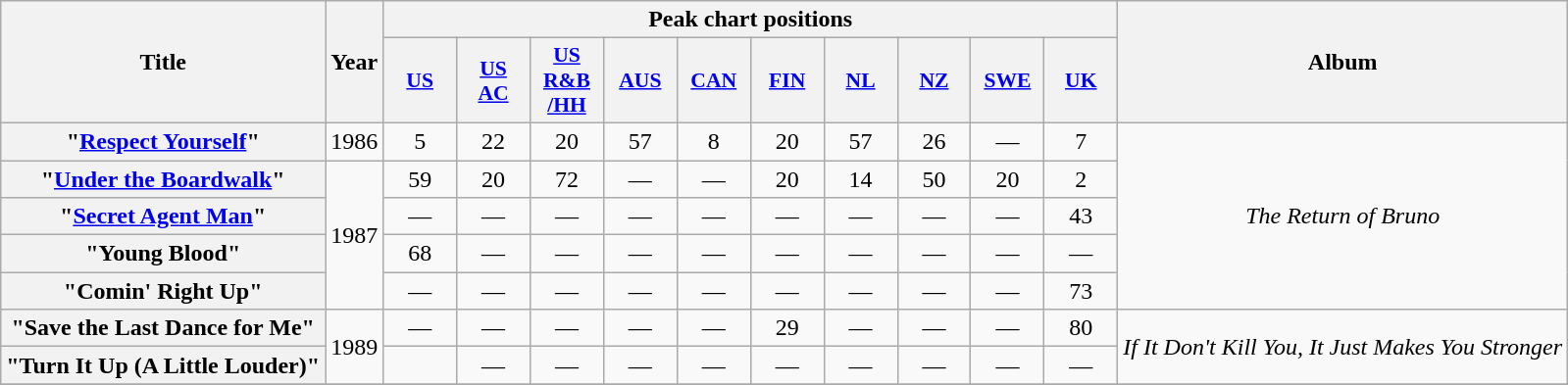<table class="wikitable plainrowheaders" style="text-align:center;">
<tr>
<th rowspan="2">Title</th>
<th rowspan="2">Year</th>
<th colspan="10">Peak chart positions</th>
<th rowspan="2">Album</th>
</tr>
<tr>
<th scope="col" style="width:3em;font-size:90%;"><a href='#'>US</a><br></th>
<th scope="col" style="width:3em;font-size:90%;"><a href='#'>US<br>AC</a><br></th>
<th scope="col" style="width:3em;font-size:90%;"><a href='#'>US<br>R&B<br>/HH</a><br></th>
<th scope="col" style="width:3em;font-size:90%;"><a href='#'>AUS</a><br></th>
<th scope="col" style="width:3em;font-size:90%;"><a href='#'>CAN</a><br></th>
<th scope="col" style="width:3em;font-size:90%;"><a href='#'>FIN</a><br></th>
<th scope="col" style="width:3em;font-size:90%;"><a href='#'>NL</a><br></th>
<th scope="col" style="width:3em;font-size:90%;"><a href='#'>NZ</a><br></th>
<th scope="col" style="width:3em;font-size:90%;"><a href='#'>SWE</a><br></th>
<th scope="col" style="width:3em;font-size:90%;"><a href='#'>UK</a><br></th>
</tr>
<tr>
<th scope="row">"<a href='#'>Respect Yourself</a>"</th>
<td>1986</td>
<td>5</td>
<td>22</td>
<td>20</td>
<td>57</td>
<td>8</td>
<td>20</td>
<td>57</td>
<td>26</td>
<td>—</td>
<td>7</td>
<td rowspan="5"><em>The Return of Bruno</em></td>
</tr>
<tr>
<th scope="row">"<a href='#'>Under the Boardwalk</a>"</th>
<td rowspan="4">1987</td>
<td>59</td>
<td>20</td>
<td>72</td>
<td>—</td>
<td>—</td>
<td>20</td>
<td>14</td>
<td>50</td>
<td>20</td>
<td>2</td>
</tr>
<tr>
<th scope="row">"<a href='#'>Secret Agent Man</a>"</th>
<td>—</td>
<td>—</td>
<td>—</td>
<td>—</td>
<td>—</td>
<td>—</td>
<td>—</td>
<td>—</td>
<td>—</td>
<td>43</td>
</tr>
<tr>
<th scope="row">"Young Blood"</th>
<td>68</td>
<td>—</td>
<td>—</td>
<td>—</td>
<td>—</td>
<td>—</td>
<td>—</td>
<td>—</td>
<td>—</td>
<td>—</td>
</tr>
<tr>
<th scope="row">"Comin' Right Up"</th>
<td>—</td>
<td>—</td>
<td>—</td>
<td>—</td>
<td>—</td>
<td>—</td>
<td>—</td>
<td>—</td>
<td>—</td>
<td>73</td>
</tr>
<tr>
<th scope="row">"Save the Last Dance for Me"</th>
<td rowspan="2">1989</td>
<td>—</td>
<td>—</td>
<td>—</td>
<td>—</td>
<td>—</td>
<td>29</td>
<td>—</td>
<td>—</td>
<td>—</td>
<td>80</td>
<td rowspan="2"><em>If It Don't Kill You, It Just Makes You Stronger</em></td>
</tr>
<tr>
<th scope="row">"Turn It Up (A Little Louder)"</th>
<td></td>
<td>—</td>
<td>—</td>
<td>—</td>
<td>—</td>
<td>—</td>
<td>—</td>
<td>—</td>
<td>—</td>
<td>—</td>
</tr>
<tr>
</tr>
</table>
